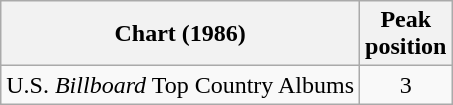<table class="wikitable">
<tr>
<th>Chart (1986)</th>
<th>Peak<br>position</th>
</tr>
<tr>
<td>U.S. <em>Billboard</em> Top Country Albums</td>
<td align="center">3</td>
</tr>
</table>
